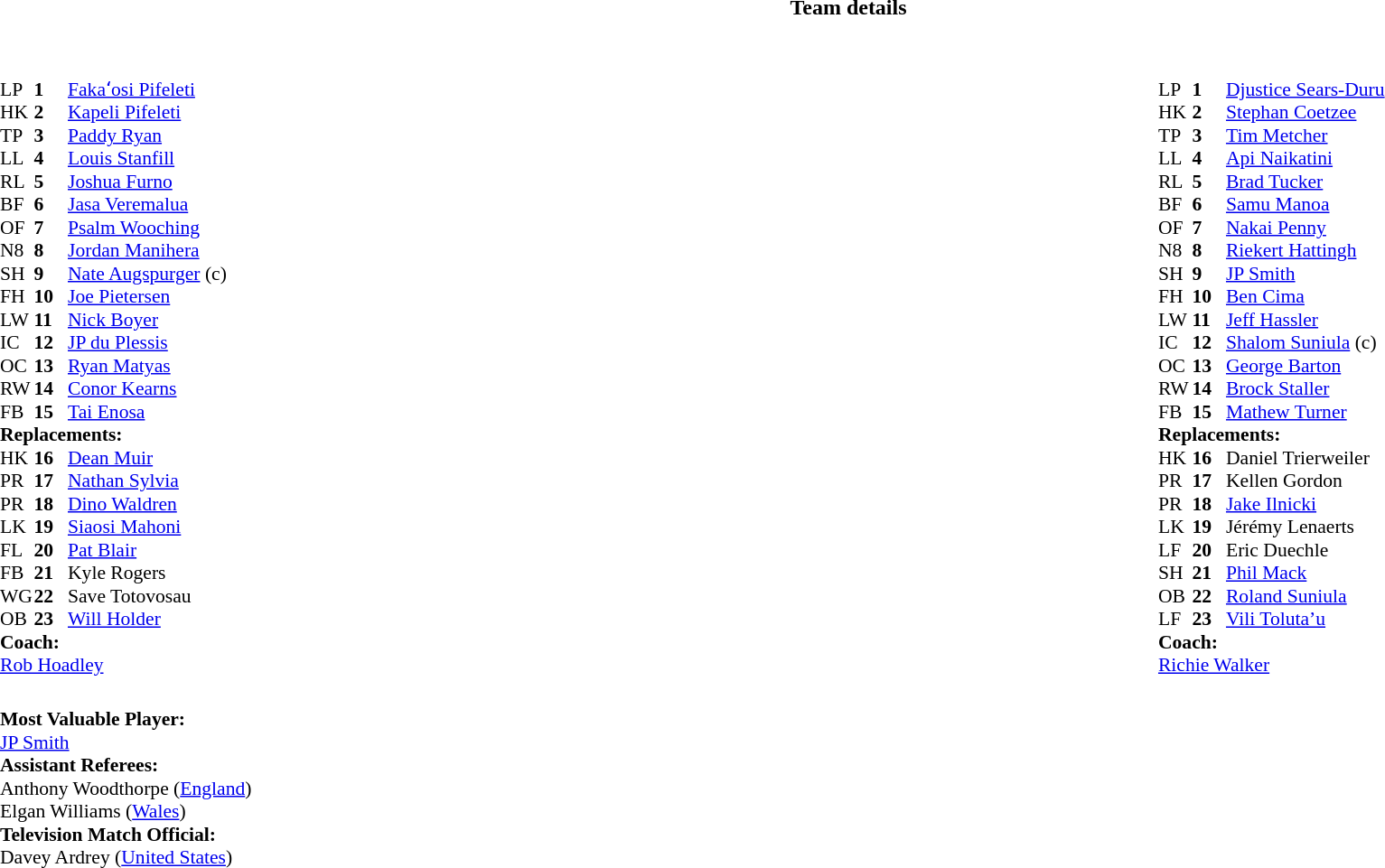<table border="0" width="100%" class="collapsible">
<tr>
<th>Team details</th>
</tr>
<tr>
<td><br><table width="100%">
<tr>
<td valign="top" width="50%"><br><table style="font-size: 90%" cellspacing="0" cellpadding="0">
<tr>
<th width="25"></th>
<th width="25"></th>
</tr>
<tr>
<td>LP</td>
<td><strong>1</strong></td>
<td> <a href='#'>Fakaʻosi Pifeleti</a></td>
<td></td>
<td></td>
</tr>
<tr>
<td>HK</td>
<td><strong>2</strong></td>
<td> <a href='#'>Kapeli Pifeleti</a></td>
<td></td>
<td></td>
</tr>
<tr>
<td>TP</td>
<td><strong>3</strong></td>
<td> <a href='#'>Paddy Ryan</a></td>
<td></td>
<td></td>
</tr>
<tr>
<td>LL</td>
<td><strong>4</strong></td>
<td> <a href='#'>Louis Stanfill</a></td>
<td></td>
<td></td>
</tr>
<tr>
<td>RL</td>
<td><strong>5</strong></td>
<td> <a href='#'>Joshua Furno</a></td>
<td></td>
<td></td>
</tr>
<tr>
<td>BF</td>
<td><strong>6</strong></td>
<td> <a href='#'>Jasa Veremalua</a></td>
<td></td>
<td></td>
</tr>
<tr>
<td>OF</td>
<td><strong>7</strong></td>
<td> <a href='#'>Psalm Wooching</a></td>
<td></td>
<td></td>
</tr>
<tr>
<td>N8</td>
<td><strong>8</strong></td>
<td> <a href='#'>Jordan Manihera</a></td>
<td></td>
<td></td>
</tr>
<tr>
<td>SH</td>
<td><strong>9</strong></td>
<td> <a href='#'>Nate Augspurger</a> (c)</td>
<td></td>
<td></td>
</tr>
<tr>
<td>FH</td>
<td><strong>10</strong></td>
<td> <a href='#'>Joe Pietersen</a></td>
<td></td>
<td></td>
</tr>
<tr>
<td>LW</td>
<td><strong>11</strong></td>
<td> <a href='#'>Nick Boyer</a></td>
<td></td>
<td></td>
</tr>
<tr>
<td>IC</td>
<td><strong>12</strong></td>
<td> <a href='#'>JP du Plessis</a></td>
<td></td>
<td></td>
</tr>
<tr>
<td>OC</td>
<td><strong>13</strong></td>
<td> <a href='#'>Ryan Matyas</a></td>
<td></td>
<td></td>
</tr>
<tr>
<td>RW</td>
<td><strong>14</strong></td>
<td> <a href='#'>Conor Kearns</a></td>
<td></td>
<td></td>
</tr>
<tr>
<td>FB</td>
<td><strong>15</strong></td>
<td> <a href='#'>Tai Enosa</a></td>
<td></td>
<td></td>
</tr>
<tr>
<td colspan=3><strong>Replacements:</strong></td>
</tr>
<tr>
<td>HK</td>
<td><strong>16</strong></td>
<td> <a href='#'>Dean Muir</a></td>
<td></td>
<td></td>
</tr>
<tr>
<td>PR</td>
<td><strong>17</strong></td>
<td> <a href='#'>Nathan Sylvia</a></td>
<td></td>
<td></td>
</tr>
<tr>
<td>PR</td>
<td><strong>18</strong></td>
<td> <a href='#'>Dino Waldren</a></td>
<td></td>
<td></td>
</tr>
<tr>
<td>LK</td>
<td><strong>19</strong></td>
<td> <a href='#'>Siaosi Mahoni</a></td>
<td></td>
<td></td>
</tr>
<tr>
<td>FL</td>
<td><strong>20</strong></td>
<td> <a href='#'>Pat Blair</a></td>
<td></td>
<td></td>
</tr>
<tr>
<td>FB</td>
<td><strong>21</strong></td>
<td> Kyle Rogers</td>
<td></td>
<td></td>
</tr>
<tr>
<td>WG</td>
<td><strong>22</strong></td>
<td> Save Totovosau</td>
<td></td>
<td></td>
</tr>
<tr>
<td>OB</td>
<td><strong>23</strong></td>
<td> <a href='#'>Will Holder</a></td>
<td></td>
<td></td>
</tr>
<tr>
<td colspan=3><strong>Coach:</strong></td>
</tr>
<tr>
<td colspan="4"> <a href='#'>Rob Hoadley</a></td>
</tr>
</table>
</td>
<td valign="top" width="50%"><br><table style="font-size: 90%" cellspacing="0" cellpadding="0" align="center">
<tr>
<td colspan="4"></td>
</tr>
<tr>
<th width="25"></th>
<th width="25"></th>
</tr>
<tr>
<td>LP</td>
<td><strong>1</strong></td>
<td> <a href='#'>Djustice Sears-Duru</a> </td>
<td></td>
<td></td>
</tr>
<tr>
<td>HK</td>
<td><strong>2</strong></td>
<td> <a href='#'>Stephan Coetzee</a></td>
<td></td>
<td></td>
</tr>
<tr>
<td>TP</td>
<td><strong>3</strong></td>
<td> <a href='#'>Tim Metcher</a></td>
<td></td>
<td></td>
</tr>
<tr>
<td>LL</td>
<td><strong>4</strong></td>
<td> <a href='#'>Api Naikatini</a></td>
<td></td>
<td></td>
</tr>
<tr>
<td>RL</td>
<td><strong>5</strong></td>
<td> <a href='#'>Brad Tucker</a></td>
<td></td>
<td></td>
</tr>
<tr>
<td>BF</td>
<td><strong>6</strong></td>
<td> <a href='#'>Samu Manoa</a></td>
<td></td>
<td></td>
</tr>
<tr>
<td>OF</td>
<td><strong>7</strong></td>
<td> <a href='#'>Nakai Penny</a></td>
<td></td>
<td></td>
</tr>
<tr>
<td>N8</td>
<td><strong>8</strong></td>
<td> <a href='#'>Riekert Hattingh</a></td>
<td></td>
<td></td>
</tr>
<tr>
<td>SH</td>
<td><strong>9</strong></td>
<td> <a href='#'>JP Smith</a></td>
<td></td>
<td></td>
</tr>
<tr>
<td>FH</td>
<td><strong>10</strong></td>
<td>  <a href='#'>Ben Cima</a></td>
<td></td>
<td></td>
</tr>
<tr>
<td>LW</td>
<td><strong>11</strong></td>
<td> <a href='#'>Jeff Hassler</a></td>
<td></td>
<td></td>
</tr>
<tr>
<td>IC</td>
<td><strong>12</strong></td>
<td> <a href='#'>Shalom Suniula</a> (c)</td>
<td></td>
<td></td>
</tr>
<tr>
<td>OC</td>
<td><strong>13</strong></td>
<td> <a href='#'>George Barton</a></td>
<td></td>
<td></td>
</tr>
<tr>
<td>RW</td>
<td><strong>14</strong></td>
<td> <a href='#'>Brock Staller</a></td>
<td></td>
<td></td>
</tr>
<tr>
<td>FB</td>
<td><strong>15</strong></td>
<td> <a href='#'>Mathew Turner</a></td>
<td></td>
<td></td>
</tr>
<tr>
<td colspan=3><strong>Replacements:</strong></td>
</tr>
<tr>
<td>HK</td>
<td><strong>16</strong></td>
<td> Daniel Trierweiler</td>
<td></td>
<td></td>
</tr>
<tr>
<td>PR</td>
<td><strong>17</strong></td>
<td> Kellen Gordon</td>
<td></td>
<td></td>
</tr>
<tr>
<td>PR</td>
<td><strong>18</strong></td>
<td> <a href='#'>Jake Ilnicki</a></td>
<td></td>
<td></td>
</tr>
<tr>
<td>LK</td>
<td><strong>19</strong></td>
<td> Jérémy Lenaerts</td>
<td></td>
<td></td>
</tr>
<tr>
<td>LF</td>
<td><strong>20</strong></td>
<td> Eric Duechle</td>
<td></td>
<td></td>
</tr>
<tr>
<td>SH</td>
<td><strong>21</strong></td>
<td> <a href='#'>Phil Mack</a></td>
<td></td>
<td></td>
</tr>
<tr>
<td>OB</td>
<td><strong>22</strong></td>
<td> <a href='#'>Roland Suniula</a></td>
<td></td>
<td></td>
</tr>
<tr>
<td>LF</td>
<td><strong>23</strong></td>
<td> <a href='#'>Vili Toluta’u</a></td>
<td></td>
<td></td>
</tr>
<tr>
<td colspan=3><strong>Coach:</strong></td>
</tr>
<tr>
<td colspan="4"> <a href='#'>Richie Walker</a></td>
</tr>
</table>
</td>
</tr>
</table>
<table width=100% style="font-size: 90%">
<tr>
<td><br><strong>Most Valuable Player:</strong>
<br><a href='#'>JP Smith</a><br><strong>Assistant Referees:</strong>
<br> Anthony Woodthorpe (<a href='#'>England</a>)
<br> Elgan Williams (<a href='#'>Wales</a>)<br><strong>Television Match Official:</strong>
<br> Davey Ardrey (<a href='#'>United States</a>)</td>
</tr>
</table>
</td>
</tr>
</table>
